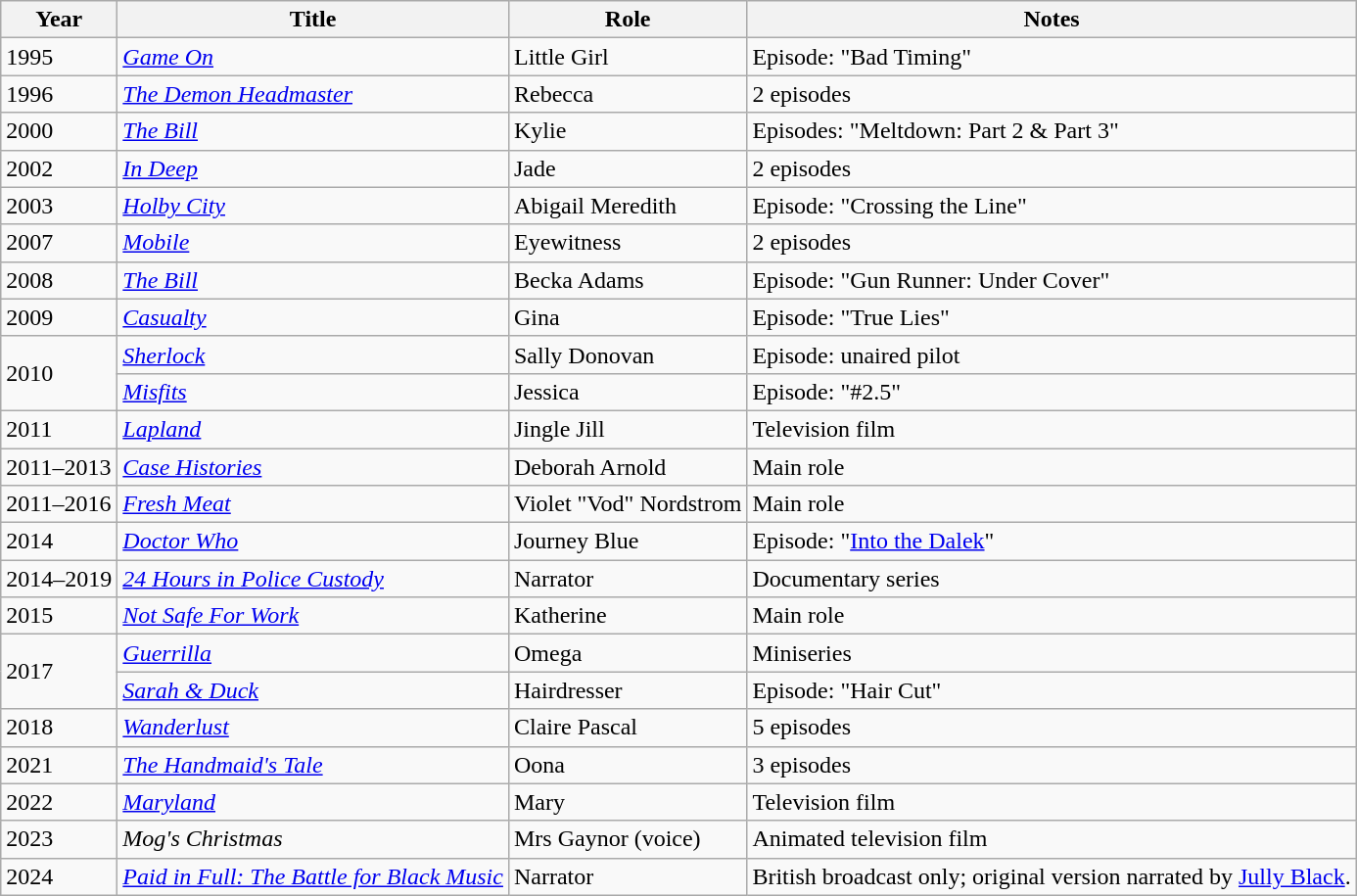<table class="wikitable sortable">
<tr>
<th>Year</th>
<th>Title</th>
<th>Role</th>
<th class="unsortable">Notes</th>
</tr>
<tr>
<td>1995</td>
<td><em><a href='#'>Game On</a></em></td>
<td>Little Girl</td>
<td>Episode: "Bad Timing"</td>
</tr>
<tr>
<td>1996</td>
<td><em><a href='#'>The Demon Headmaster</a></em></td>
<td>Rebecca</td>
<td>2 episodes</td>
</tr>
<tr>
<td>2000</td>
<td><em><a href='#'>The Bill</a></em></td>
<td>Kylie</td>
<td>Episodes: "Meltdown: Part 2 & Part 3"</td>
</tr>
<tr>
<td>2002</td>
<td><em><a href='#'>In Deep</a></em></td>
<td>Jade</td>
<td>2 episodes</td>
</tr>
<tr>
<td>2003</td>
<td><em><a href='#'>Holby City</a></em></td>
<td>Abigail Meredith</td>
<td>Episode: "Crossing the Line"</td>
</tr>
<tr>
<td>2007</td>
<td><em><a href='#'>Mobile</a></em></td>
<td>Eyewitness</td>
<td>2 episodes</td>
</tr>
<tr>
<td>2008</td>
<td><em><a href='#'>The Bill</a></em></td>
<td>Becka Adams</td>
<td>Episode: "Gun Runner: Under Cover"</td>
</tr>
<tr>
<td>2009</td>
<td><em><a href='#'>Casualty</a></em></td>
<td>Gina</td>
<td>Episode: "True Lies"</td>
</tr>
<tr>
<td rowspan="2">2010</td>
<td><em><a href='#'>Sherlock</a></em></td>
<td>Sally Donovan</td>
<td>Episode: unaired pilot</td>
</tr>
<tr>
<td><em><a href='#'>Misfits</a></em></td>
<td>Jessica</td>
<td>Episode: "#2.5"</td>
</tr>
<tr>
<td>2011</td>
<td><em><a href='#'>Lapland</a></em></td>
<td>Jingle Jill</td>
<td>Television film</td>
</tr>
<tr>
<td>2011–2013</td>
<td><em><a href='#'>Case Histories</a></em></td>
<td>Deborah Arnold</td>
<td>Main role</td>
</tr>
<tr>
<td>2011–2016</td>
<td><em><a href='#'>Fresh Meat</a></em></td>
<td>Violet "Vod" Nordstrom</td>
<td>Main role</td>
</tr>
<tr>
<td>2014</td>
<td><em><a href='#'>Doctor Who</a></em></td>
<td>Journey Blue</td>
<td>Episode: "<a href='#'>Into the Dalek</a>"</td>
</tr>
<tr>
<td>2014–2019</td>
<td><em><a href='#'>24 Hours in Police Custody</a></em></td>
<td>Narrator</td>
<td>Documentary series</td>
</tr>
<tr>
<td>2015</td>
<td><em><a href='#'>Not Safe For Work</a></em></td>
<td>Katherine</td>
<td>Main role</td>
</tr>
<tr>
<td rowspan="2">2017</td>
<td><em><a href='#'>Guerrilla</a></em></td>
<td>Omega</td>
<td>Miniseries</td>
</tr>
<tr>
<td><em><a href='#'>Sarah & Duck</a></em></td>
<td>Hairdresser</td>
<td>Episode: "Hair Cut"</td>
</tr>
<tr>
<td>2018</td>
<td><em><a href='#'>Wanderlust</a></em></td>
<td>Claire Pascal</td>
<td>5 episodes</td>
</tr>
<tr>
<td>2021</td>
<td><em><a href='#'>The Handmaid's Tale</a></em></td>
<td>Oona</td>
<td>3 episodes</td>
</tr>
<tr>
<td>2022</td>
<td><em><a href='#'>Maryland</a></em></td>
<td>Mary</td>
<td>Television film</td>
</tr>
<tr>
<td>2023</td>
<td><em>Mog's Christmas</em></td>
<td>Mrs Gaynor (voice)</td>
<td>Animated television film</td>
</tr>
<tr>
<td>2024</td>
<td><em><a href='#'>Paid in Full: The Battle for Black Music</a></em></td>
<td>Narrator</td>
<td>British broadcast only; original version narrated by <a href='#'>Jully Black</a>.</td>
</tr>
</table>
